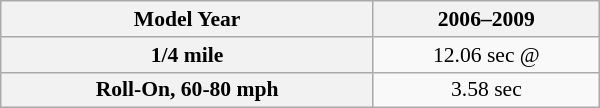<table class="wikitable" style="width:400px; text-align:center; font-size: 90%;">
<tr>
<th>Model Year</th>
<th>2006–2009</th>
</tr>
<tr>
<th>1/4 mile</th>
<td>12.06 sec @ </td>
</tr>
<tr>
<th>Roll-On, 60-80 mph</th>
<td>3.58 sec</td>
</tr>
</table>
